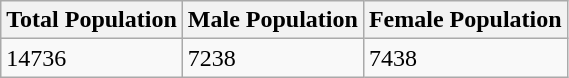<table class="wikitable">
<tr>
<th>Total Population</th>
<th>Male Population</th>
<th>Female Population</th>
</tr>
<tr>
<td>14736</td>
<td>7238</td>
<td>7438</td>
</tr>
</table>
